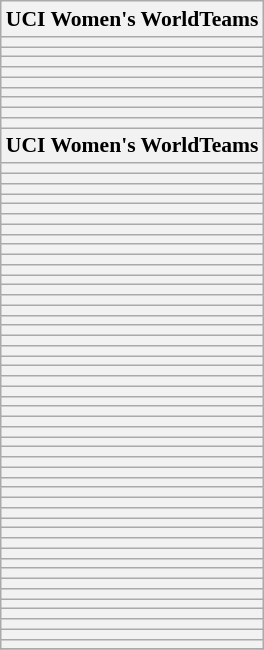<table class="wikitable sortable"  style="margin:0 1em 0 0; border:1px #aaa solid; border-collapse:collapse; font-size:90%;">
<tr>
<th>UCI Women's WorldTeams</th>
</tr>
<tr>
<th scope="row"></th>
</tr>
<tr>
<th scope="row"></th>
</tr>
<tr>
<th scope="row"></th>
</tr>
<tr>
<th scope="row"></th>
</tr>
<tr>
<th scope="row"></th>
</tr>
<tr>
<th scope="row"></th>
</tr>
<tr>
<th scope="row"></th>
</tr>
<tr>
<th scope="row"></th>
</tr>
<tr>
<th scope="row"></th>
</tr>
<tr>
<th>UCI Women's WorldTeams</th>
</tr>
<tr>
<th scope="row"></th>
</tr>
<tr>
<th scope="row"></th>
</tr>
<tr>
<th scope="row"></th>
</tr>
<tr>
<th scope="row"></th>
</tr>
<tr>
<th scope="row"></th>
</tr>
<tr>
<th scope="row"></th>
</tr>
<tr>
<th scope="row"></th>
</tr>
<tr>
<th scope="row"></th>
</tr>
<tr>
<th scope="row"></th>
</tr>
<tr>
<th scope="row"></th>
</tr>
<tr>
<th scope="row"></th>
</tr>
<tr>
<th scope="row"></th>
</tr>
<tr>
<th scope="row"></th>
</tr>
<tr>
<th scope="row"></th>
</tr>
<tr>
<th scope="row"></th>
</tr>
<tr>
<th scope="row"></th>
</tr>
<tr>
<th scope="row"></th>
</tr>
<tr>
<th scope="row"></th>
</tr>
<tr>
<th scope="row"></th>
</tr>
<tr>
<th scope="row"></th>
</tr>
<tr>
<th scope="row"></th>
</tr>
<tr>
<th scope="row"></th>
</tr>
<tr>
<th scope="row"></th>
</tr>
<tr>
<th scope="row"></th>
</tr>
<tr>
<th scope="row"></th>
</tr>
<tr>
<th scope="row"></th>
</tr>
<tr>
<th scope="row"></th>
</tr>
<tr>
<th scope="row"></th>
</tr>
<tr>
<th scope="row"></th>
</tr>
<tr>
<th scope="row"></th>
</tr>
<tr>
<th scope="row"></th>
</tr>
<tr>
<th scope="row"></th>
</tr>
<tr>
<th scope="row"></th>
</tr>
<tr>
<th scope="row"></th>
</tr>
<tr>
<th scope="row"></th>
</tr>
<tr>
<th scope="row"></th>
</tr>
<tr>
<th scope="row"></th>
</tr>
<tr>
<th scope="row"></th>
</tr>
<tr>
<th scope="row"></th>
</tr>
<tr>
<th scope="row"></th>
</tr>
<tr>
<th scope="row"></th>
</tr>
<tr>
<th scope="row"></th>
</tr>
<tr>
<th scope="row"></th>
</tr>
<tr>
<th scope="row"></th>
</tr>
<tr>
<th scope="row"></th>
</tr>
<tr>
<th scope="row"></th>
</tr>
<tr>
<th scope="row"></th>
</tr>
<tr>
<th scope="row"></th>
</tr>
<tr>
</tr>
</table>
